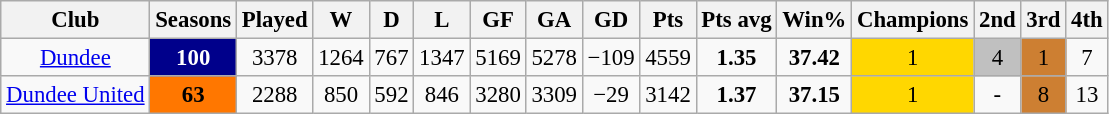<table class="wikitable sortable" style="text-align:center; font-size:95%">
<tr>
<th>Club</th>
<th>Seasons</th>
<th>Played</th>
<th>W</th>
<th>D</th>
<th>L</th>
<th>GF</th>
<th>GA</th>
<th>GD</th>
<th>Pts</th>
<th>Pts avg</th>
<th>Win%</th>
<th>Champions</th>
<th>2nd</th>
<th>3rd</th>
<th>4th</th>
</tr>
<tr>
<td><a href='#'>Dundee</a></td>
<td style="background:#00008B; text-align:center;color:white;"><strong>100</strong></td>
<td>3378</td>
<td>1264</td>
<td>767</td>
<td>1347</td>
<td>5169</td>
<td>5278</td>
<td>−109</td>
<td>4559</td>
<td><strong>1.35</strong></td>
<td><strong>37.42</strong></td>
<td style="background:gold;">1</td>
<td style="background:silver;">4</td>
<td style="background:#cd7f32;">1</td>
<td>7</td>
</tr>
<tr>
<td><a href='#'>Dundee United</a></td>
<td style="background:#FF7700; text-align:center;color:black;"><strong>63</strong></td>
<td>2288</td>
<td>850</td>
<td>592</td>
<td>846</td>
<td>3280</td>
<td>3309</td>
<td>−29</td>
<td>3142</td>
<td><strong>1.37</strong></td>
<td><strong>37.15</strong></td>
<td style="background:gold;">1</td>
<td>-</td>
<td style="background:#cd7f32;">8</td>
<td>13</td>
</tr>
</table>
